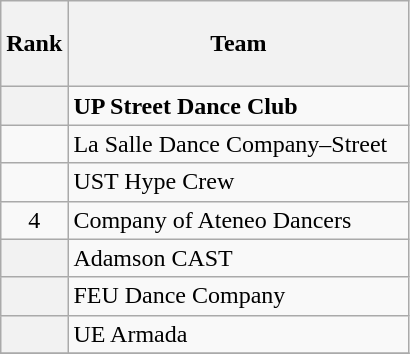<table class="wikitable" style="text-align:center;">
<tr>
<th style="width:10px; height: 50px;">Rank</th>
<th style="width:220px;">Team</th>
</tr>
<tr>
<th></th>
<td align=left> <strong>UP Street Dance Club</strong></td>
</tr>
<tr>
<td></td>
<td align=left> La Salle Dance Company–Street</td>
</tr>
<tr>
<td></td>
<td align=left> UST Hype Crew</td>
</tr>
<tr>
<td>4</td>
<td align=left> Company of Ateneo Dancers</td>
</tr>
<tr>
<th></th>
<td align=left> Adamson CAST</td>
</tr>
<tr>
<th></th>
<td align=left> FEU Dance Company</td>
</tr>
<tr>
<th></th>
<td align=left> UE Armada</td>
</tr>
<tr>
</tr>
</table>
